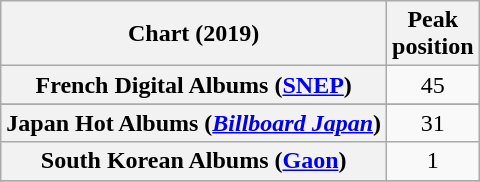<table class="wikitable sortable plainrowheaders" style="text-align:center">
<tr>
<th scope="col">Chart (2019)</th>
<th scope="col">Peak<br>position</th>
</tr>
<tr>
<th scope="row">French Digital Albums (<a href='#'>SNEP</a>)</th>
<td>45</td>
</tr>
<tr>
</tr>
<tr>
<th scope="row">Japan Hot Albums (<em><a href='#'>Billboard Japan</a></em>)</th>
<td>31</td>
</tr>
<tr>
<th scope="row">South Korean Albums (<a href='#'>Gaon</a>)</th>
<td>1</td>
</tr>
<tr>
</tr>
</table>
